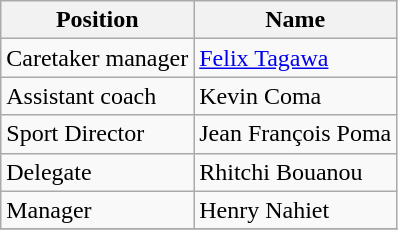<table class="wikitable">
<tr>
<th>Position</th>
<th>Name</th>
</tr>
<tr>
<td>Caretaker manager</td>
<td> <a href='#'>Felix Tagawa</a></td>
</tr>
<tr>
<td>Assistant coach</td>
<td> Kevin Coma</td>
</tr>
<tr>
<td>Sport Director</td>
<td> Jean François Poma</td>
</tr>
<tr>
<td>Delegate</td>
<td> Rhitchi Bouanou</td>
</tr>
<tr>
<td>Manager</td>
<td> Henry Nahiet</td>
</tr>
<tr>
</tr>
</table>
